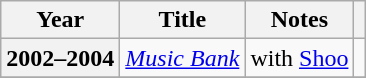<table class="wikitable plainrowheaders sortable">
<tr>
<th scope="col">Year</th>
<th scope="col">Title</th>
<th scope="col" class="unsortable">Notes</th>
<th scope="col" class="unsortable"></th>
</tr>
<tr>
<th scope="row">2002–2004</th>
<td><em><a href='#'>Music Bank</a></em></td>
<td>with <a href='#'>Shoo</a></td>
<td></td>
</tr>
<tr>
</tr>
</table>
